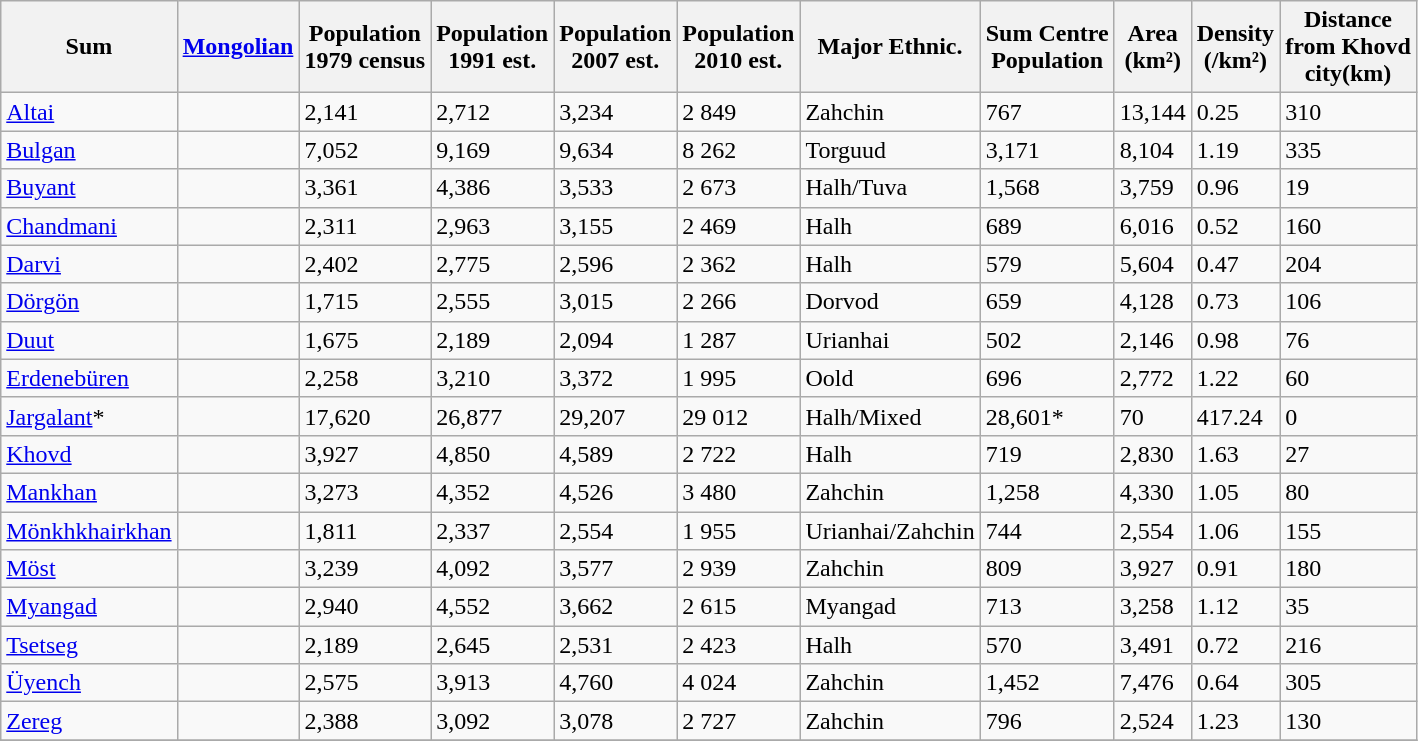<table class="wikitable">
<tr>
<th>Sum</th>
<th><a href='#'>Mongolian</a></th>
<th>Population<br>1979 census</th>
<th>Population<br>1991 est.</th>
<th>Population<br>2007 est.</th>
<th>Population<br>2010 est.</th>
<th>Major Ethnic.</th>
<th>Sum Centre<br>Population</th>
<th>Area<br>(km²)</th>
<th>Density<br>(/km²)</th>
<th>Distance<br>from Khovd<br>city(km)</th>
</tr>
<tr>
<td><a href='#'>Altai</a></td>
<td></td>
<td>2,141</td>
<td>2,712</td>
<td>3,234</td>
<td>2 849</td>
<td>Zahchin</td>
<td>767</td>
<td>13,144</td>
<td>0.25</td>
<td>310</td>
</tr>
<tr>
<td><a href='#'>Bulgan</a></td>
<td></td>
<td>7,052</td>
<td>9,169</td>
<td>9,634</td>
<td>8 262</td>
<td>Torguud</td>
<td>3,171</td>
<td>8,104</td>
<td>1.19</td>
<td>335</td>
</tr>
<tr>
<td><a href='#'>Buyant</a></td>
<td></td>
<td>3,361</td>
<td>4,386</td>
<td>3,533</td>
<td>2 673</td>
<td>Halh/Tuva</td>
<td>1,568</td>
<td>3,759</td>
<td>0.96</td>
<td>19</td>
</tr>
<tr>
<td><a href='#'>Chandmani</a></td>
<td></td>
<td>2,311</td>
<td>2,963</td>
<td>3,155</td>
<td>2 469</td>
<td>Halh</td>
<td>689</td>
<td>6,016</td>
<td>0.52</td>
<td>160</td>
</tr>
<tr>
<td><a href='#'>Darvi</a></td>
<td></td>
<td>2,402</td>
<td>2,775</td>
<td>2,596</td>
<td>2 362</td>
<td>Halh</td>
<td>579</td>
<td>5,604</td>
<td>0.47</td>
<td>204</td>
</tr>
<tr>
<td><a href='#'>Dörgön</a></td>
<td></td>
<td>1,715</td>
<td>2,555</td>
<td>3,015</td>
<td>2 266</td>
<td>Dorvod</td>
<td>659</td>
<td>4,128</td>
<td>0.73</td>
<td>106</td>
</tr>
<tr>
<td><a href='#'>Duut</a></td>
<td></td>
<td>1,675</td>
<td>2,189</td>
<td>2,094</td>
<td>1 287</td>
<td>Urianhai</td>
<td>502</td>
<td>2,146</td>
<td>0.98</td>
<td>76</td>
</tr>
<tr>
<td><a href='#'>Erdenebüren</a></td>
<td></td>
<td>2,258</td>
<td>3,210</td>
<td>3,372</td>
<td>1 995</td>
<td>Oold</td>
<td>696</td>
<td>2,772</td>
<td>1.22</td>
<td>60</td>
</tr>
<tr>
<td><a href='#'>Jargalant</a>*</td>
<td></td>
<td>17,620</td>
<td>26,877</td>
<td>29,207</td>
<td>29 012</td>
<td>Halh/Mixed</td>
<td>28,601*</td>
<td>70</td>
<td>417.24</td>
<td>0</td>
</tr>
<tr>
<td><a href='#'>Khovd</a></td>
<td></td>
<td>3,927</td>
<td>4,850</td>
<td>4,589</td>
<td>2 722</td>
<td>Halh</td>
<td>719</td>
<td>2,830</td>
<td>1.63</td>
<td>27</td>
</tr>
<tr>
<td><a href='#'>Mankhan</a></td>
<td></td>
<td>3,273</td>
<td>4,352</td>
<td>4,526</td>
<td>3 480</td>
<td>Zahchin</td>
<td>1,258</td>
<td>4,330</td>
<td>1.05</td>
<td>80</td>
</tr>
<tr>
<td><a href='#'>Mönkhkhairkhan</a></td>
<td></td>
<td>1,811</td>
<td>2,337</td>
<td>2,554</td>
<td>1 955</td>
<td>Urianhai/Zahchin</td>
<td>744</td>
<td>2,554</td>
<td>1.06</td>
<td>155</td>
</tr>
<tr>
<td><a href='#'>Möst</a></td>
<td></td>
<td>3,239</td>
<td>4,092</td>
<td>3,577</td>
<td>2 939</td>
<td>Zahchin</td>
<td>809</td>
<td>3,927</td>
<td>0.91</td>
<td>180</td>
</tr>
<tr>
<td><a href='#'>Myangad</a></td>
<td></td>
<td>2,940</td>
<td>4,552</td>
<td>3,662</td>
<td>2 615</td>
<td>Myangad</td>
<td>713</td>
<td>3,258</td>
<td>1.12</td>
<td>35</td>
</tr>
<tr>
<td><a href='#'>Tsetseg</a></td>
<td></td>
<td>2,189</td>
<td>2,645</td>
<td>2,531</td>
<td>2 423</td>
<td>Halh</td>
<td>570</td>
<td>3,491</td>
<td>0.72</td>
<td>216</td>
</tr>
<tr>
<td><a href='#'>Üyench</a></td>
<td></td>
<td>2,575</td>
<td>3,913</td>
<td>4,760</td>
<td>4 024</td>
<td>Zahchin</td>
<td>1,452</td>
<td>7,476</td>
<td>0.64</td>
<td>305</td>
</tr>
<tr>
<td><a href='#'>Zereg</a></td>
<td></td>
<td>2,388</td>
<td>3,092</td>
<td>3,078</td>
<td>2 727</td>
<td>Zahchin</td>
<td>796</td>
<td>2,524</td>
<td>1.23</td>
<td>130</td>
</tr>
<tr>
</tr>
</table>
